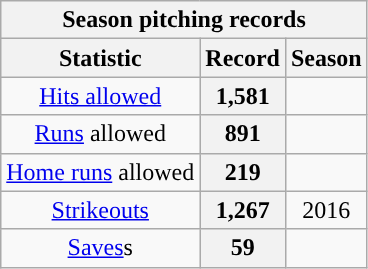<table class="wikitable" style="text-align:center">
<tr>
<th colspan=3>Season pitching records</th>
</tr>
<tr>
<th scope="col">Statistic</th>
<th scope="col" class="unsortable">Record</th>
<th scope="col">Season</th>
</tr>
<tr>
<td><a href='#'>Hits allowed</a></td>
<th scope="row">1,581</th>
<td></td>
</tr>
<tr>
<td><a href='#'>Runs</a> allowed</td>
<th scope="row">891</th>
<td></td>
</tr>
<tr>
<td><a href='#'>Home runs</a> allowed</td>
<th scope="row">219</th>
<td></td>
</tr>
<tr>
<td><a href='#'>Strikeouts</a></td>
<th scope="row">1,267</th>
<td>2016</td>
</tr>
<tr>
<td><a href='#'>Saves</a>s</td>
<th scope="row">59</th>
<td></td>
</tr>
</table>
